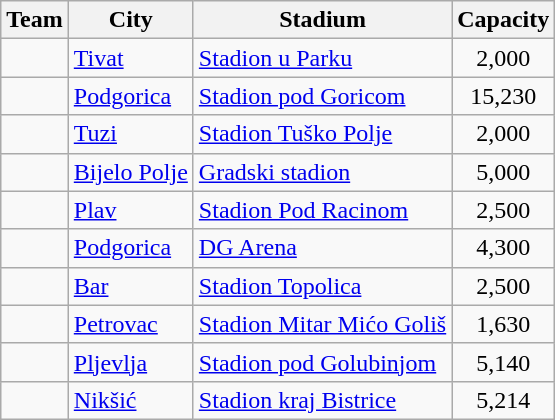<table class="wikitable sortable">
<tr>
<th>Team</th>
<th>City</th>
<th>Stadium</th>
<th>Capacity</th>
</tr>
<tr>
<td></td>
<td><a href='#'>Tivat</a></td>
<td><a href='#'>Stadion u Parku</a></td>
<td style="text-align:center;">2,000</td>
</tr>
<tr>
<td></td>
<td><a href='#'>Podgorica</a></td>
<td><a href='#'>Stadion pod Goricom</a></td>
<td style="text-align:center;">15,230</td>
</tr>
<tr>
<td></td>
<td><a href='#'>Tuzi</a></td>
<td><a href='#'>Stadion Tuško Polje</a></td>
<td style="text-align:center;">2,000</td>
</tr>
<tr>
<td></td>
<td><a href='#'>Bijelo Polje</a></td>
<td><a href='#'>Gradski stadion</a></td>
<td style="text-align:center;">5,000</td>
</tr>
<tr>
<td></td>
<td><a href='#'>Plav</a></td>
<td><a href='#'>Stadion Pod Racinom</a></td>
<td style="text-align:center;">2,500</td>
</tr>
<tr>
<td></td>
<td><a href='#'>Podgorica</a></td>
<td><a href='#'>DG Arena</a></td>
<td style="text-align:center;">4,300</td>
</tr>
<tr>
<td></td>
<td><a href='#'>Bar</a></td>
<td><a href='#'>Stadion Topolica</a></td>
<td style="text-align:center;">2,500</td>
</tr>
<tr>
<td></td>
<td><a href='#'>Petrovac</a></td>
<td><a href='#'>Stadion Mitar Mićo Goliš</a></td>
<td style="text-align:center;">1,630</td>
</tr>
<tr>
<td></td>
<td><a href='#'>Pljevlja</a></td>
<td><a href='#'>Stadion pod Golubinjom</a></td>
<td style="text-align:center;">5,140</td>
</tr>
<tr>
<td></td>
<td><a href='#'>Nikšić</a></td>
<td><a href='#'>Stadion kraj Bistrice</a></td>
<td style="text-align:center;">5,214</td>
</tr>
</table>
